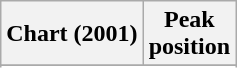<table class="wikitable sortable">
<tr>
<th align="left">Chart (2001)</th>
<th align="center">Peak<br>position</th>
</tr>
<tr>
</tr>
<tr>
</tr>
</table>
